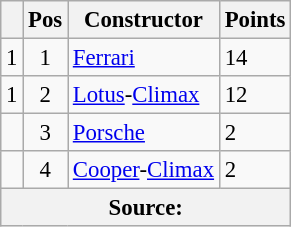<table class="wikitable" style="font-size: 95%;">
<tr>
<th></th>
<th>Pos</th>
<th>Constructor</th>
<th>Points</th>
</tr>
<tr>
<td align="left"> 1</td>
<td align="center">1</td>
<td> <a href='#'>Ferrari</a></td>
<td align="left">14</td>
</tr>
<tr>
<td align="left"> 1</td>
<td align="center">2</td>
<td> <a href='#'>Lotus</a>-<a href='#'>Climax</a></td>
<td align="left">12</td>
</tr>
<tr>
<td align="left"></td>
<td align="center">3</td>
<td> <a href='#'>Porsche</a></td>
<td align="left">2</td>
</tr>
<tr>
<td align="left"></td>
<td align="center">4</td>
<td> <a href='#'>Cooper</a>-<a href='#'>Climax</a></td>
<td align="left">2</td>
</tr>
<tr>
<th colspan=4>Source: </th>
</tr>
</table>
